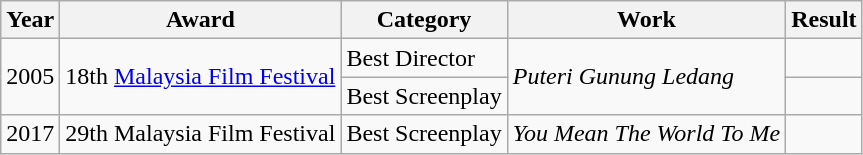<table class="wikitable">
<tr>
<th>Year</th>
<th>Award</th>
<th>Category</th>
<th>Work</th>
<th>Result</th>
</tr>
<tr>
<td rowspan="2">2005</td>
<td rowspan="2">18th <a href='#'>Malaysia Film Festival</a></td>
<td>Best Director</td>
<td rowspan="2"><em>Puteri Gunung Ledang</em></td>
<td></td>
</tr>
<tr>
<td>Best Screenplay</td>
<td></td>
</tr>
<tr>
<td>2017</td>
<td>29th Malaysia Film Festival</td>
<td>Best Screenplay</td>
<td><em>You Mean The World To Me</em></td>
<td></td>
</tr>
</table>
